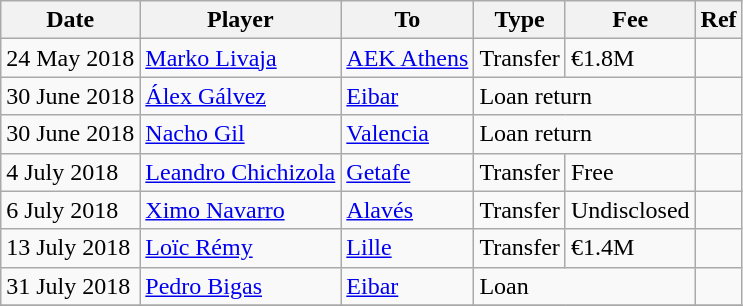<table class="wikitable">
<tr>
<th>Date</th>
<th>Player</th>
<th>To</th>
<th>Type</th>
<th>Fee</th>
<th>Ref</th>
</tr>
<tr>
<td>24 May 2018</td>
<td> <a href='#'>Marko Livaja</a></td>
<td> <a href='#'>AEK Athens</a></td>
<td>Transfer</td>
<td>€1.8M</td>
<td></td>
</tr>
<tr>
<td>30 June 2018</td>
<td> <a href='#'>Álex Gálvez</a></td>
<td> <a href='#'>Eibar</a></td>
<td colspan=2>Loan return</td>
<td></td>
</tr>
<tr>
<td>30 June 2018</td>
<td> <a href='#'>Nacho Gil</a></td>
<td> <a href='#'>Valencia</a></td>
<td colspan=2>Loan return</td>
<td></td>
</tr>
<tr>
<td>4 July 2018</td>
<td> <a href='#'>Leandro Chichizola</a></td>
<td> <a href='#'>Getafe</a></td>
<td>Transfer</td>
<td>Free</td>
<td></td>
</tr>
<tr>
<td>6 July 2018</td>
<td> <a href='#'>Ximo Navarro</a></td>
<td> <a href='#'>Alavés</a></td>
<td>Transfer</td>
<td>Undisclosed</td>
<td></td>
</tr>
<tr>
<td>13 July 2018</td>
<td> <a href='#'>Loïc Rémy</a></td>
<td> <a href='#'>Lille</a></td>
<td>Transfer</td>
<td>€1.4M</td>
<td></td>
</tr>
<tr>
<td>31 July 2018</td>
<td> <a href='#'>Pedro Bigas</a></td>
<td> <a href='#'>Eibar</a></td>
<td colspan=2>Loan</td>
<td></td>
</tr>
<tr>
</tr>
</table>
